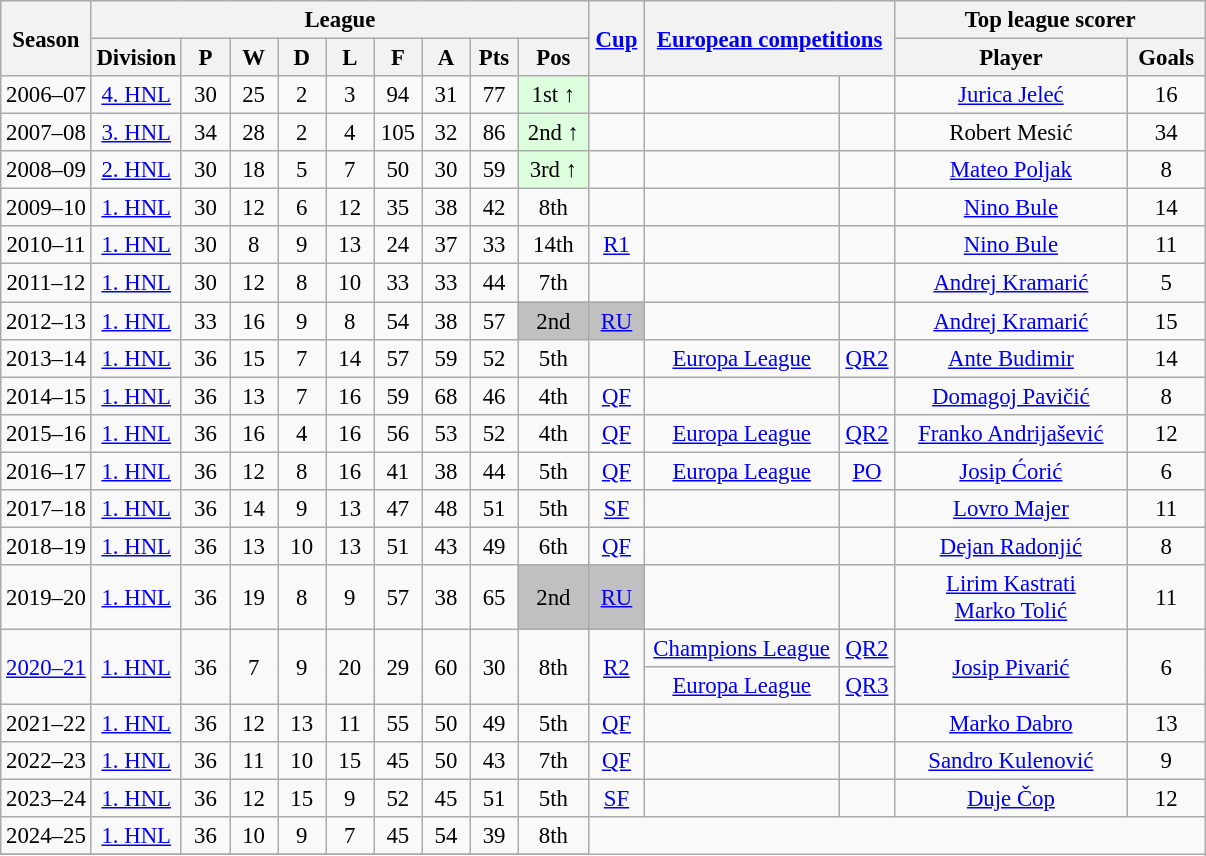<table class="wikitable" style="font-size:95%; text-align: center;">
<tr>
<th rowspan=2>Season</th>
<th colspan=9>League</th>
<th rowspan=2 width="30"><a href='#'>Cup</a></th>
<th rowspan=2 colspan=2 width="160"><a href='#'>European competitions</a></th>
<th colspan=2 width="200">Top league scorer</th>
</tr>
<tr>
<th>Division</th>
<th width="25">P</th>
<th width="25">W</th>
<th width="25">D</th>
<th width="25">L</th>
<th width="25">F</th>
<th width="25">A</th>
<th width="25">Pts</th>
<th width="40">Pos</th>
<th>Player</th>
<th>Goals</th>
</tr>
<tr>
<td>2006–07</td>
<td><a href='#'>4. HNL</a></td>
<td>30</td>
<td>25</td>
<td>2</td>
<td>3</td>
<td>94</td>
<td>31</td>
<td>77</td>
<td bgcolor="#DDFFDD">1st ↑</td>
<td></td>
<td></td>
<td></td>
<td><a href='#'>Jurica Jeleć</a></td>
<td>16</td>
</tr>
<tr>
<td>2007–08</td>
<td><a href='#'>3. HNL</a></td>
<td>34</td>
<td>28</td>
<td>2</td>
<td>4</td>
<td>105</td>
<td>32</td>
<td>86</td>
<td bgcolor="#DDFFDD">2nd ↑</td>
<td></td>
<td></td>
<td></td>
<td>Robert Mesić</td>
<td>34</td>
</tr>
<tr>
<td>2008–09</td>
<td><a href='#'>2. HNL</a></td>
<td>30</td>
<td>18</td>
<td>5</td>
<td>7</td>
<td>50</td>
<td>30</td>
<td>59</td>
<td bgcolor="#DDFFDD">3rd ↑</td>
<td></td>
<td></td>
<td></td>
<td><a href='#'>Mateo Poljak</a></td>
<td>8</td>
</tr>
<tr>
<td>2009–10</td>
<td><a href='#'>1. HNL</a></td>
<td>30</td>
<td>12</td>
<td>6</td>
<td>12</td>
<td>35</td>
<td>38</td>
<td>42</td>
<td>8th</td>
<td></td>
<td></td>
<td></td>
<td><a href='#'>Nino Bule</a></td>
<td>14</td>
</tr>
<tr>
<td>2010–11</td>
<td><a href='#'>1. HNL</a></td>
<td>30</td>
<td>8</td>
<td>9</td>
<td>13</td>
<td>24</td>
<td>37</td>
<td>33</td>
<td>14th</td>
<td><a href='#'>R1</a></td>
<td></td>
<td></td>
<td><a href='#'>Nino Bule</a></td>
<td>11</td>
</tr>
<tr>
<td>2011–12</td>
<td><a href='#'>1. HNL</a></td>
<td>30</td>
<td>12</td>
<td>8</td>
<td>10</td>
<td>33</td>
<td>33</td>
<td>44</td>
<td>7th</td>
<td></td>
<td></td>
<td></td>
<td><a href='#'>Andrej Kramarić</a></td>
<td>5</td>
</tr>
<tr>
<td>2012–13</td>
<td><a href='#'>1. HNL</a></td>
<td>33</td>
<td>16</td>
<td>9</td>
<td>8</td>
<td>54</td>
<td>38</td>
<td>57</td>
<td bgcolor=Silver>2nd</td>
<td bgcolor=Silver><a href='#'>RU</a></td>
<td></td>
<td></td>
<td><a href='#'>Andrej Kramarić</a></td>
<td>15</td>
</tr>
<tr>
<td>2013–14</td>
<td><a href='#'>1. HNL</a></td>
<td>36</td>
<td>15</td>
<td>7</td>
<td>14</td>
<td>57</td>
<td>59</td>
<td>52</td>
<td>5th</td>
<td></td>
<td><a href='#'>Europa League</a></td>
<td><a href='#'>QR2</a></td>
<td><a href='#'>Ante Budimir</a></td>
<td>14</td>
</tr>
<tr>
<td>2014–15</td>
<td><a href='#'>1. HNL</a></td>
<td>36</td>
<td>13</td>
<td>7</td>
<td>16</td>
<td>59</td>
<td>68</td>
<td>46</td>
<td>4th</td>
<td><a href='#'>QF</a></td>
<td></td>
<td></td>
<td><a href='#'>Domagoj Pavičić</a></td>
<td>8</td>
</tr>
<tr>
<td>2015–16</td>
<td><a href='#'>1. HNL</a></td>
<td>36</td>
<td>16</td>
<td>4</td>
<td>16</td>
<td>56</td>
<td>53</td>
<td>52</td>
<td>4th</td>
<td><a href='#'>QF</a></td>
<td><a href='#'>Europa League</a></td>
<td><a href='#'>QR2</a></td>
<td><a href='#'>Franko Andrijašević</a></td>
<td>12</td>
</tr>
<tr>
<td>2016–17</td>
<td><a href='#'>1. HNL</a></td>
<td>36</td>
<td>12</td>
<td>8</td>
<td>16</td>
<td>41</td>
<td>38</td>
<td>44</td>
<td>5th</td>
<td><a href='#'>QF</a></td>
<td><a href='#'>Europa League</a></td>
<td><a href='#'>PO</a></td>
<td><a href='#'>Josip Ćorić</a></td>
<td>6</td>
</tr>
<tr>
<td>2017–18</td>
<td><a href='#'>1. HNL</a></td>
<td>36</td>
<td>14</td>
<td>9</td>
<td>13</td>
<td>47</td>
<td>48</td>
<td>51</td>
<td>5th</td>
<td><a href='#'>SF</a></td>
<td></td>
<td></td>
<td><a href='#'>Lovro Majer</a></td>
<td>11</td>
</tr>
<tr>
<td>2018–19</td>
<td><a href='#'>1. HNL</a></td>
<td>36</td>
<td>13</td>
<td>10</td>
<td>13</td>
<td>51</td>
<td>43</td>
<td>49</td>
<td>6th</td>
<td><a href='#'>QF</a></td>
<td></td>
<td></td>
<td><a href='#'>Dejan Radonjić</a></td>
<td>8</td>
</tr>
<tr>
<td>2019–20</td>
<td><a href='#'>1. HNL</a></td>
<td>36</td>
<td>19</td>
<td>8</td>
<td>9</td>
<td>57</td>
<td>38</td>
<td>65</td>
<td bgcolor=Silver>2nd</td>
<td bgcolor=Silver><a href='#'>RU</a></td>
<td></td>
<td></td>
<td><a href='#'>Lirim Kastrati</a><br><a href='#'>Marko Tolić</a></td>
<td>11</td>
</tr>
<tr>
<td rowspan="2"><a href='#'>2020–21</a></td>
<td rowspan="2"><a href='#'>1. HNL</a></td>
<td rowspan="2">36</td>
<td rowspan="2">7</td>
<td rowspan="2">9</td>
<td rowspan="2">20</td>
<td rowspan="2">29</td>
<td rowspan="2">60</td>
<td rowspan="2">30</td>
<td rowspan="2">8th</td>
<td rowspan="2"><a href='#'>R2</a></td>
<td><a href='#'>Champions League</a></td>
<td><a href='#'>QR2</a></td>
<td rowspan="2"><a href='#'>Josip Pivarić</a></td>
<td rowspan="2">6</td>
</tr>
<tr>
<td><a href='#'>Europa League</a></td>
<td><a href='#'>QR3</a></td>
</tr>
<tr>
<td>2021–22</td>
<td><a href='#'>1. HNL</a></td>
<td>36</td>
<td>12</td>
<td>13</td>
<td>11</td>
<td>55</td>
<td>50</td>
<td>49</td>
<td>5th</td>
<td><a href='#'>QF</a></td>
<td></td>
<td></td>
<td><a href='#'>Marko Dabro</a></td>
<td>13</td>
</tr>
<tr>
<td>2022–23</td>
<td><a href='#'>1. HNL</a></td>
<td>36</td>
<td>11</td>
<td>10</td>
<td>15</td>
<td>45</td>
<td>50</td>
<td>43</td>
<td>7th</td>
<td><a href='#'>QF</a></td>
<td></td>
<td></td>
<td><a href='#'>Sandro Kulenović</a></td>
<td>9</td>
</tr>
<tr>
<td>2023–24</td>
<td><a href='#'>1. HNL</a></td>
<td>36</td>
<td>12</td>
<td>15</td>
<td>9</td>
<td>52</td>
<td>45</td>
<td>51</td>
<td>5th</td>
<td><a href='#'>SF</a></td>
<td></td>
<td></td>
<td><a href='#'>Duje Čop</a></td>
<td>12</td>
</tr>
<tr>
<td>2024–25</td>
<td><a href='#'>1. HNL</a></td>
<td>36</td>
<td>10</td>
<td>9</td>
<td>7</td>
<td>45</td>
<td>54</td>
<td>39</td>
<td>8th</td>
</tr>
<tr>
</tr>
</table>
